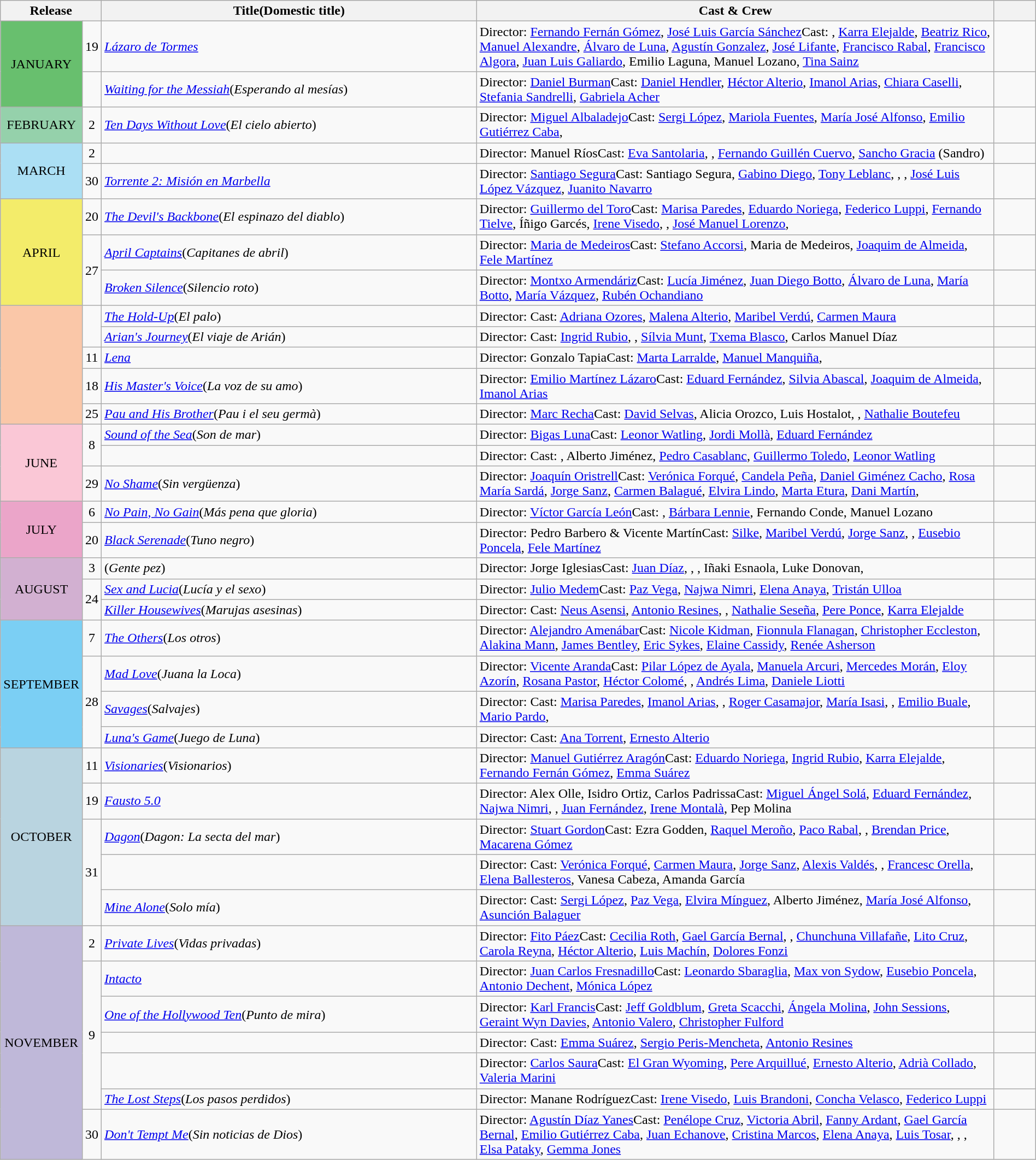<table class="wikitable sortable" style="width:100%;">
<tr>
<th colspan="2" style="width:5%;">Release</th>
<th>Title(Domestic title)</th>
<th style="width:50%;">Cast & Crew</th>
<th style="width:4%;"></th>
</tr>
<tr>
<td align = "center" rowspan = "2" bgcolor = #68bf6e>JANUARY</td>
<td align = "center">19</td>
<td><em><a href='#'>Lázaro de Tormes</a></em></td>
<td>Director: <a href='#'>Fernando Fernán Gómez</a>, <a href='#'>José Luis García Sánchez</a>Cast: , <a href='#'>Karra Elejalde</a>, <a href='#'>Beatriz Rico</a>, <a href='#'>Manuel Alexandre</a>, <a href='#'>Álvaro de Luna</a>, <a href='#'>Agustín Gonzalez</a>, <a href='#'>José Lifante</a>, <a href='#'>Francisco Rabal</a>, <a href='#'>Francisco Algora</a>, <a href='#'>Juan Luis Galiardo</a>, Emilio Laguna, Manuel Lozano, <a href='#'>Tina Sainz</a></td>
<td align = "center"></td>
</tr>
<tr>
<td></td>
<td><em><a href='#'>Waiting for the Messiah</a></em>(<em>Esperando al mesías</em>)</td>
<td>Director: <a href='#'>Daniel Burman</a>Cast: <a href='#'>Daniel Hendler</a>, <a href='#'>Héctor Alterio</a>, <a href='#'>Imanol Arias</a>, <a href='#'>Chiara Caselli</a>, <a href='#'>Stefania Sandrelli</a>, <a href='#'>Gabriela Acher</a></td>
<td></td>
</tr>
<tr>
<td align = "center" bgcolor = "#95d1ab">FEBRUARY</td>
<td align = "center">2</td>
<td><em><a href='#'>Ten Days Without Love</a></em>(<em>El cielo abierto</em>)</td>
<td>Director: <a href='#'>Miguel Albaladejo</a>Cast: <a href='#'>Sergi López</a>, <a href='#'>Mariola Fuentes</a>,  <a href='#'>María José Alfonso</a>, <a href='#'>Emilio Gutiérrez Caba</a>, </td>
<td align = "center"></td>
</tr>
<tr>
<td align = "center" rowspan = "2" bgcolor = "#abdff4">MARCH</td>
<td align = "center">2</td>
<td><em></em></td>
<td>Director: Manuel RíosCast: <a href='#'>Eva Santolaria</a>, , <a href='#'>Fernando Guillén Cuervo</a>, <a href='#'>Sancho Gracia</a> (Sandro)</td>
<td align = "center"></td>
</tr>
<tr>
<td align = "center">30</td>
<td><em><a href='#'>Torrente 2: Misión en Marbella</a></em></td>
<td>Director: <a href='#'>Santiago Segura</a>Cast: Santiago Segura, <a href='#'>Gabino Diego</a>, <a href='#'>Tony Leblanc</a>, , , <a href='#'>José Luis López Vázquez</a>, <a href='#'>Juanito Navarro</a></td>
<td align = "center"></td>
</tr>
<tr>
<td align = "center" rowspan = "3" bgcolor = "f3ec6a">APRIL</td>
<td align = "center">20</td>
<td><em> <a href='#'>The Devil's Backbone</a></em>(<em>El espinazo del diablo</em>)</td>
<td>Director: <a href='#'>Guillermo del Toro</a>Cast: <a href='#'>Marisa Paredes</a>, <a href='#'>Eduardo Noriega</a>, <a href='#'>Federico Luppi</a>, <a href='#'>Fernando Tielve</a>, Íñigo Garcés, <a href='#'>Irene Visedo</a>, , <a href='#'>José Manuel Lorenzo</a>, </td>
<td align = "center"></td>
</tr>
<tr>
<td rowspan = "2" align = "center">27</td>
<td><em><a href='#'>April Captains</a></em>(<em>Capitanes de abril</em>)</td>
<td>Director: <a href='#'>Maria de Medeiros</a>Cast: <a href='#'>Stefano Accorsi</a>, Maria de Medeiros, <a href='#'>Joaquim de Almeida</a>, <a href='#'>Fele Martínez</a></td>
<td align = "center"></td>
</tr>
<tr>
<td><em><a href='#'>Broken Silence</a></em>(<em>Silencio roto</em>)</td>
<td>Director: <a href='#'>Montxo Armendáriz</a>Cast: <a href='#'>Lucía Jiménez</a>, <a href='#'>Juan Diego Botto</a>, <a href='#'>Álvaro de Luna</a>, <a href='#'>María Botto</a>, <a href='#'>María Vázquez</a>, <a href='#'>Rubén Ochandiano</a></td>
<td align = "center"></td>
</tr>
<tr>
<td rowspan = "5" bgcolor = "#fac7a8"></td>
<td rowspan = "2"></td>
<td><em><a href='#'>The Hold-Up</a></em>(<em>El palo</em>)</td>
<td>Director: Cast: <a href='#'>Adriana Ozores</a>, <a href='#'>Malena Alterio</a>, <a href='#'>Maribel Verdú</a>, <a href='#'>Carmen Maura</a></td>
<td align = "center"></td>
</tr>
<tr>
<td><em><a href='#'>Arian's Journey</a></em>(<em>El viaje de Arián</em>)</td>
<td>Director: Cast: <a href='#'>Ingrid Rubio</a>, , <a href='#'>Sílvia Munt</a>, <a href='#'>Txema Blasco</a>, Carlos Manuel Díaz</td>
<td></td>
</tr>
<tr>
<td align = "center">11</td>
<td><em><a href='#'>Lena</a></em></td>
<td>Director: Gonzalo TapiaCast: <a href='#'>Marta Larralde</a>, <a href='#'>Manuel Manquiña</a>, </td>
<td align = "center"></td>
</tr>
<tr>
<td align = "center">18</td>
<td><em><a href='#'>His Master's Voice</a></em>(<em>La voz de su amo</em>)</td>
<td>Director: <a href='#'>Emilio Martínez Lázaro</a>Cast: <a href='#'>Eduard Fernández</a>, <a href='#'>Silvia Abascal</a>, <a href='#'>Joaquim de Almeida</a>, <a href='#'>Imanol Arias</a></td>
<td align = "center"></td>
</tr>
<tr>
<td align = "center">25</td>
<td><em><a href='#'>Pau and His Brother</a></em>(<em>Pau i el seu germà</em>)</td>
<td>Director: <a href='#'>Marc Recha</a>Cast: <a href='#'>David Selvas</a>, Alicia Orozco, Luis Hostalot, , <a href='#'>Nathalie Boutefeu</a></td>
<td align = "center"></td>
</tr>
<tr>
<td align = "center" rowspan = "3" bgcolor = "#fac7d6">JUNE</td>
<td align = "center" rowspan = "2">8</td>
<td><em><a href='#'>Sound of the Sea</a></em>(<em>Son de mar</em>)</td>
<td>Director: <a href='#'>Bigas Luna</a>Cast: <a href='#'>Leonor Watling</a>, <a href='#'>Jordi Mollà</a>, <a href='#'>Eduard Fernández</a></td>
<td align = "center"></td>
</tr>
<tr>
<td><em></em></td>
<td>Director: Cast: , Alberto Jiménez, <a href='#'>Pedro Casablanc</a>, <a href='#'>Guillermo Toledo</a>, <a href='#'>Leonor Watling</a></td>
<td align = "center"></td>
</tr>
<tr>
<td align = "center">29</td>
<td><em><a href='#'>No Shame</a></em>(<em>Sin vergüenza</em>)</td>
<td>Director: <a href='#'>Joaquín Oristrell</a>Cast: <a href='#'>Verónica Forqué</a>, <a href='#'>Candela Peña</a>, <a href='#'>Daniel Giménez Cacho</a>, <a href='#'>Rosa María Sardá</a>, <a href='#'>Jorge Sanz</a>, <a href='#'>Carmen Balagué</a>, <a href='#'>Elvira Lindo</a>, <a href='#'>Marta Etura</a>, <a href='#'>Dani Martín</a>, </td>
<td align = "center"></td>
</tr>
<tr>
<td align = "center" rowspan = "2" bgcolor = "#eba5c9">JULY</td>
<td align = "center">6</td>
<td><em><a href='#'>No Pain, No Gain</a></em>(<em>Más pena que gloria</em>)</td>
<td>Director: <a href='#'>Víctor García León</a>Cast: , <a href='#'>Bárbara Lennie</a>, Fernando Conde, Manuel Lozano</td>
<td align = "center"></td>
</tr>
<tr>
<td align = "center">20</td>
<td><em><a href='#'>Black Serenade</a></em>(<em>Tuno negro</em>)</td>
<td>Director: Pedro Barbero & Vicente MartínCast: <a href='#'>Silke</a>, <a href='#'>Maribel Verdú</a>, <a href='#'>Jorge Sanz</a>, , <a href='#'>Eusebio Poncela</a>, <a href='#'>Fele Martínez</a></td>
<td align = "center"></td>
</tr>
<tr>
<td align = "center" rowspan = "3" bgcolor = "#d2b0d1">AUGUST</td>
<td align = "center">3</td>
<td><em></em>(<em>Gente pez</em>)</td>
<td>Director: Jorge IglesiasCast: <a href='#'>Juan Díaz</a>, , , Iñaki Esnaola, Luke Donovan, </td>
<td align = "center"></td>
</tr>
<tr>
<td align = "center" rowspan = "2">24</td>
<td><em><a href='#'>Sex and Lucia</a></em>(<em>Lucía y el sexo</em>)</td>
<td>Director: <a href='#'>Julio Medem</a>Cast: <a href='#'>Paz Vega</a>, <a href='#'>Najwa Nimri</a>, <a href='#'>Elena Anaya</a>, <a href='#'>Tristán Ulloa</a></td>
<td align = "center"></td>
</tr>
<tr>
<td><em><a href='#'>Killer Housewives</a></em>(<em>Marujas asesinas</em>)</td>
<td>Director: Cast: <a href='#'>Neus Asensi</a>, <a href='#'>Antonio Resines</a>, , <a href='#'>Nathalie Seseña</a>, <a href='#'>Pere Ponce</a>, <a href='#'>Karra Elejalde</a></td>
<td align = "center"></td>
</tr>
<tr>
<td align = "center" rowspan = "4" bgcolor = "#7bcff4">SEPTEMBER</td>
<td align = "center">7</td>
<td><em><a href='#'>The Others</a></em>(<em>Los otros</em>)</td>
<td>Director: <a href='#'>Alejandro Amenábar</a>Cast: <a href='#'>Nicole Kidman</a>, <a href='#'>Fionnula Flanagan</a>, <a href='#'>Christopher Eccleston</a>, <a href='#'>Alakina Mann</a>, <a href='#'>James Bentley</a>, <a href='#'>Eric Sykes</a>, <a href='#'>Elaine Cassidy</a>, <a href='#'>Renée Asherson</a></td>
<td align = "center"></td>
</tr>
<tr>
<td align = "center" rowspan = "3">28</td>
<td><em><a href='#'>Mad Love</a></em>(<em>Juana la Loca</em>)</td>
<td>Director: <a href='#'>Vicente Aranda</a>Cast: <a href='#'>Pilar López de Ayala</a>, <a href='#'>Manuela Arcuri</a>, <a href='#'>Mercedes Morán</a>, <a href='#'>Eloy Azorín</a>, <a href='#'>Rosana Pastor</a>, <a href='#'>Héctor Colomé</a>, , <a href='#'>Andrés Lima</a>, <a href='#'>Daniele Liotti</a></td>
<td align = "center"></td>
</tr>
<tr>
<td><em><a href='#'>Savages</a></em>(<em>Salvajes</em>)</td>
<td>Director: Cast: <a href='#'>Marisa Paredes</a>, <a href='#'>Imanol Arias</a>, , <a href='#'>Roger Casamajor</a>, <a href='#'>María Isasi</a>, , <a href='#'>Emilio Buale</a>, <a href='#'>Mario Pardo</a>, </td>
<td align = "center"></td>
</tr>
<tr>
<td><em><a href='#'>Luna's Game</a></em>(<em>Juego de Luna</em>)</td>
<td>Director: Cast: <a href='#'>Ana Torrent</a>, <a href='#'>Ernesto Alterio</a></td>
<td align = "center"></td>
</tr>
<tr>
<td align = "center" rowspan = "5" bgcolor = "#b9d4e">OCTOBER</td>
<td align = "center">11</td>
<td><em><a href='#'>Visionaries</a></em>(<em>Visionarios</em>)</td>
<td>Director: <a href='#'>Manuel Gutiérrez Aragón</a>Cast: <a href='#'>Eduardo Noriega</a>, <a href='#'>Ingrid Rubio</a>, <a href='#'>Karra Elejalde</a>, <a href='#'>Fernando Fernán Gómez</a>, <a href='#'>Emma Suárez</a></td>
<td align = "center"></td>
</tr>
<tr>
<td align = "center">19</td>
<td><em><a href='#'>Fausto 5.0</a></em></td>
<td>Director: Alex Olle, Isidro Ortiz, Carlos PadrissaCast: <a href='#'>Miguel Ángel Solá</a>, <a href='#'>Eduard Fernández</a>, <a href='#'>Najwa Nimri</a>, , <a href='#'>Juan Fernández</a>, <a href='#'>Irene Montalà</a>, Pep Molina</td>
<td align = "center"></td>
</tr>
<tr>
<td align = "center" rowspan = "3">31</td>
<td><em><a href='#'>Dagon</a></em>(<em>Dagon: La secta del mar</em>)</td>
<td>Director: <a href='#'>Stuart Gordon</a>Cast: Ezra Godden, <a href='#'>Raquel Meroño</a>, <a href='#'>Paco Rabal</a>, , <a href='#'>Brendan Price</a>, <a href='#'>Macarena Gómez</a></td>
<td align = "center"></td>
</tr>
<tr>
<td><em></em></td>
<td>Director: Cast: <a href='#'>Verónica Forqué</a>, <a href='#'>Carmen Maura</a>, <a href='#'>Jorge Sanz</a>, <a href='#'>Alexis Valdés</a>, , <a href='#'>Francesc Orella</a>, <a href='#'>Elena Ballesteros</a>, Vanesa Cabeza, Amanda García</td>
<td align = "center"></td>
</tr>
<tr>
<td><em><a href='#'>Mine Alone</a></em>(<em>Solo mía</em>)</td>
<td>Director: Cast: <a href='#'>Sergi López</a>, <a href='#'>Paz Vega</a>, <a href='#'>Elvira Mínguez</a>, Alberto Jiménez, <a href='#'>María José Alfonso</a>, <a href='#'>Asunción Balaguer</a></td>
<td align = "center"></td>
</tr>
<tr>
<td align = "center" rowspan = "7" bgcolor = "#bfb8d9">NOVEMBER</td>
<td align = "center">2</td>
<td><em><a href='#'>Private Lives</a></em>(<em>Vidas privadas</em>)</td>
<td>Director: <a href='#'>Fito Páez</a>Cast: <a href='#'>Cecilia Roth</a>, <a href='#'>Gael García Bernal</a>, , <a href='#'>Chunchuna Villafañe</a>, <a href='#'>Lito Cruz</a>, <a href='#'>Carola Reyna</a>, <a href='#'>Héctor Alterio</a>, <a href='#'>Luis Machín</a>, <a href='#'>Dolores Fonzi</a></td>
<td align = "center"></td>
</tr>
<tr>
<td align = "center" rowspan = "5">9</td>
<td><em><a href='#'>Intacto</a></em></td>
<td>Director: <a href='#'>Juan Carlos Fresnadillo</a>Cast: <a href='#'>Leonardo Sbaraglia</a>, <a href='#'>Max von Sydow</a>, <a href='#'>Eusebio Poncela</a>, <a href='#'>Antonio Dechent</a>, <a href='#'>Mónica López</a></td>
<td align = "center"></td>
</tr>
<tr>
<td><em><a href='#'>One of the Hollywood Ten</a></em>(<em>Punto de mira</em>)</td>
<td>Director: <a href='#'>Karl Francis</a>Cast: <a href='#'>Jeff Goldblum</a>, <a href='#'>Greta Scacchi</a>, <a href='#'>Ángela Molina</a>, <a href='#'>John Sessions</a>, <a href='#'>Geraint Wyn Davies</a>, <a href='#'>Antonio Valero</a>, <a href='#'>Christopher Fulford</a></td>
<td align = "center"></td>
</tr>
<tr>
<td><em></em></td>
<td>Director: Cast: <a href='#'>Emma Suárez</a>, <a href='#'>Sergio Peris-Mencheta</a>, <a href='#'>Antonio Resines</a></td>
<td align = "center"></td>
</tr>
<tr>
<td><em></em></td>
<td>Director: <a href='#'>Carlos Saura</a>Cast: <a href='#'>El Gran Wyoming</a>, <a href='#'>Pere Arquillué</a>, <a href='#'>Ernesto Alterio</a>, <a href='#'>Adrià Collado</a>, <a href='#'>Valeria Marini</a></td>
<td align = "center"></td>
</tr>
<tr>
<td><em><a href='#'>The Lost Steps</a></em>(<em>Los pasos perdidos</em>)</td>
<td>Director: Manane RodríguezCast: <a href='#'>Irene Visedo</a>, <a href='#'>Luis Brandoni</a>, <a href='#'>Concha Velasco</a>, <a href='#'>Federico Luppi</a></td>
<td align = "center"></td>
</tr>
<tr>
<td align = "center">30</td>
<td><em><a href='#'>Don't Tempt Me</a></em>(<em>Sin noticias de Dios</em>)</td>
<td>Director: <a href='#'>Agustín Díaz Yanes</a>Cast: <a href='#'>Penélope Cruz</a>, <a href='#'>Victoria Abril</a>, <a href='#'>Fanny Ardant</a>, <a href='#'>Gael García Bernal</a>, <a href='#'>Emilio Gutiérrez Caba</a>, <a href='#'>Juan Echanove</a>, <a href='#'>Cristina Marcos</a>, <a href='#'>Elena Anaya</a>, <a href='#'>Luis Tosar</a>, , , <a href='#'>Elsa Pataky</a>, <a href='#'>Gemma Jones</a></td>
<td align = "center"><br></td>
</tr>
</table>
